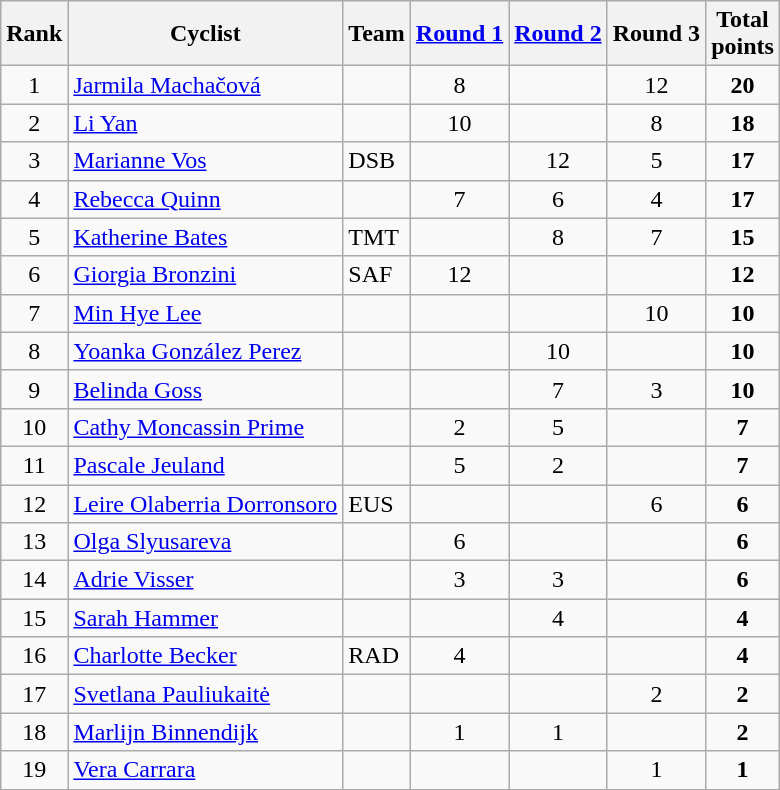<table class=wikitable sortable style=text-align:center;>
<tr>
<th>Rank</th>
<th class=unsortable>Cyclist</th>
<th>Team</th>
<th><a href='#'>Round 1</a></th>
<th><a href='#'>Round 2</a></th>
<th>Round 3</th>
<th>Total<br>points</th>
</tr>
<tr>
<td align=center>1</td>
<td align=left><a href='#'>Jarmila Machačová</a></td>
<td align=left></td>
<td>8</td>
<td></td>
<td>12</td>
<td><strong>20</strong></td>
</tr>
<tr>
<td align=center>2</td>
<td align=left><a href='#'>Li Yan</a></td>
<td align=left></td>
<td>10</td>
<td></td>
<td>8</td>
<td><strong>18</strong></td>
</tr>
<tr>
<td align=center>3</td>
<td align=left><a href='#'>Marianne Vos</a></td>
<td align=left>DSB</td>
<td></td>
<td>12</td>
<td>5</td>
<td><strong>17</strong></td>
</tr>
<tr>
<td align=center>4</td>
<td align=left><a href='#'>Rebecca Quinn</a></td>
<td align=left></td>
<td>7</td>
<td>6</td>
<td>4</td>
<td><strong>17</strong></td>
</tr>
<tr>
<td align=center>5</td>
<td align=left><a href='#'>Katherine Bates</a></td>
<td align=left>TMT</td>
<td></td>
<td>8</td>
<td>7</td>
<td><strong>15</strong></td>
</tr>
<tr>
<td align=center>6</td>
<td align=left><a href='#'>Giorgia Bronzini</a></td>
<td align=left>SAF</td>
<td>12</td>
<td></td>
<td></td>
<td><strong>12</strong></td>
</tr>
<tr>
<td align=center>7</td>
<td align=left><a href='#'>Min Hye Lee</a></td>
<td align=left></td>
<td></td>
<td></td>
<td>10</td>
<td><strong>10</strong></td>
</tr>
<tr>
<td align=center>8</td>
<td align=left><a href='#'>Yoanka González Perez</a></td>
<td align=left></td>
<td></td>
<td>10</td>
<td></td>
<td><strong>10</strong></td>
</tr>
<tr>
<td align=center>9</td>
<td align=left><a href='#'>Belinda Goss</a></td>
<td align=left></td>
<td></td>
<td>7</td>
<td>3</td>
<td><strong>10</strong></td>
</tr>
<tr>
<td align=center>10</td>
<td align=left><a href='#'>Cathy Moncassin Prime</a></td>
<td align=left></td>
<td>2</td>
<td>5</td>
<td></td>
<td><strong>7</strong></td>
</tr>
<tr>
<td align=center>11</td>
<td align=left><a href='#'>Pascale Jeuland</a></td>
<td align=left></td>
<td>5</td>
<td>2</td>
<td></td>
<td><strong>7</strong></td>
</tr>
<tr>
<td align=center>12</td>
<td align=left><a href='#'>Leire Olaberria Dorronsoro</a></td>
<td align=left>EUS</td>
<td></td>
<td></td>
<td>6</td>
<td><strong>6</strong></td>
</tr>
<tr>
<td align=center>13</td>
<td align=left><a href='#'>Olga Slyusareva</a></td>
<td align=left></td>
<td>6</td>
<td></td>
<td></td>
<td><strong>6</strong></td>
</tr>
<tr>
<td align=center>14</td>
<td align=left><a href='#'>Adrie Visser</a></td>
<td align=left></td>
<td>3</td>
<td>3</td>
<td></td>
<td><strong>6</strong></td>
</tr>
<tr>
<td align=center>15</td>
<td align=left><a href='#'>Sarah Hammer</a></td>
<td align=left></td>
<td></td>
<td>4</td>
<td></td>
<td><strong>4</strong></td>
</tr>
<tr>
<td align=center>16</td>
<td align=left><a href='#'>Charlotte Becker</a></td>
<td align=left>RAD</td>
<td>4</td>
<td></td>
<td></td>
<td><strong>4</strong></td>
</tr>
<tr>
<td align=center>17</td>
<td align=left><a href='#'>Svetlana Pauliukaitė</a></td>
<td align=left></td>
<td></td>
<td></td>
<td>2</td>
<td><strong>2</strong></td>
</tr>
<tr>
<td align=center>18</td>
<td align=left><a href='#'>Marlijn Binnendijk</a></td>
<td align=left></td>
<td>1</td>
<td>1</td>
<td></td>
<td><strong>2</strong></td>
</tr>
<tr>
<td align=center>19</td>
<td align=left><a href='#'>Vera Carrara</a></td>
<td align=left></td>
<td></td>
<td></td>
<td>1</td>
<td><strong>1</strong></td>
</tr>
</table>
